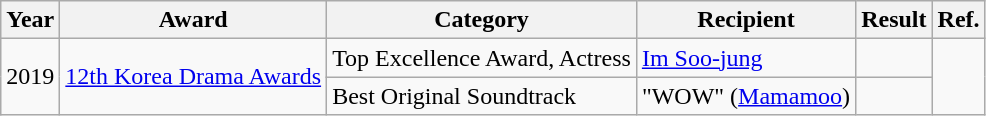<table class="wikitable">
<tr>
<th>Year</th>
<th>Award</th>
<th>Category</th>
<th>Recipient</th>
<th>Result</th>
<th>Ref.</th>
</tr>
<tr>
<td rowspan=2>2019</td>
<td rowspan=2><a href='#'>12th Korea Drama Awards</a></td>
<td>Top Excellence Award, Actress</td>
<td><a href='#'>Im Soo-jung</a></td>
<td></td>
<td rowspan=2></td>
</tr>
<tr>
<td>Best Original Soundtrack</td>
<td>"WOW" (<a href='#'>Mamamoo</a>)</td>
<td></td>
</tr>
</table>
